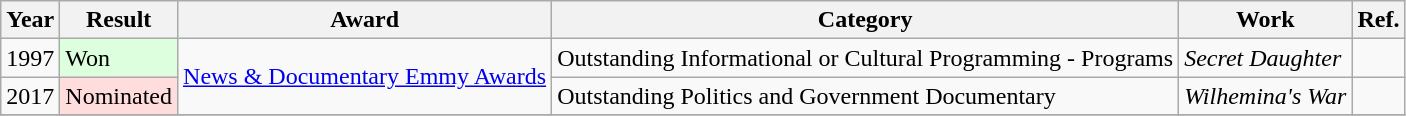<table class="wikitable">
<tr>
<th>Year</th>
<th>Result</th>
<th>Award</th>
<th>Category</th>
<th>Work</th>
<th>Ref.</th>
</tr>
<tr>
<td>1997</td>
<td style="background: #ddffdd">Won</td>
<td rowspan="2"><a href='#'>News & Documentary Emmy Awards</a></td>
<td>Outstanding Informational or Cultural Programming - Programs</td>
<td><em>Secret Daughter</em></td>
<td></td>
</tr>
<tr>
<td>2017</td>
<td style="background: #ffdddd">Nominated</td>
<td>Outstanding Politics and Government Documentary</td>
<td><em>Wilhemina's War</em></td>
<td></td>
</tr>
<tr>
</tr>
</table>
